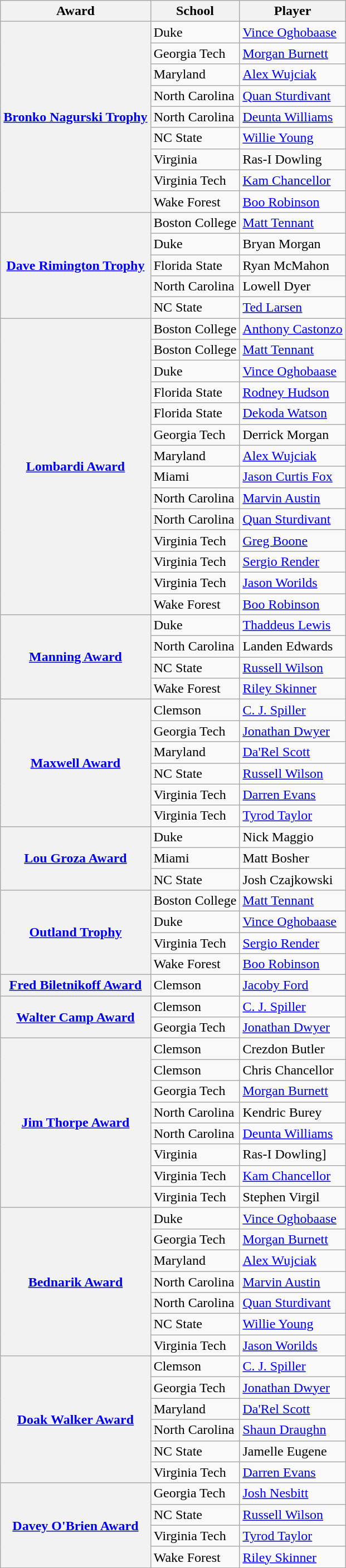<table class="wikitable">
<tr>
<th>Award</th>
<th>School</th>
<th>Player</th>
</tr>
<tr>
<th rowspan="9"><a href='#'>Bronko Nagurski Trophy</a></th>
<td>Duke</td>
<td><a href='#'>Vince Oghobaase</a></td>
</tr>
<tr>
<td>Georgia Tech</td>
<td><a href='#'>Morgan Burnett</a></td>
</tr>
<tr>
<td>Maryland</td>
<td><a href='#'>Alex Wujciak</a></td>
</tr>
<tr>
<td>North Carolina</td>
<td><a href='#'>Quan Sturdivant</a></td>
</tr>
<tr>
<td>North Carolina</td>
<td><a href='#'>Deunta Williams</a></td>
</tr>
<tr>
<td>NC State</td>
<td><a href='#'>Willie Young</a></td>
</tr>
<tr>
<td>Virginia</td>
<td>Ras-I Dowling</td>
</tr>
<tr>
<td>Virginia Tech</td>
<td><a href='#'>Kam Chancellor</a></td>
</tr>
<tr>
<td>Wake Forest</td>
<td><a href='#'>Boo Robinson</a></td>
</tr>
<tr>
<th rowspan="5"><a href='#'>Dave Rimington Trophy</a></th>
<td>Boston College</td>
<td><a href='#'>Matt Tennant</a></td>
</tr>
<tr>
<td>Duke</td>
<td>Bryan Morgan</td>
</tr>
<tr>
<td>Florida State</td>
<td>Ryan McMahon</td>
</tr>
<tr>
<td>North Carolina</td>
<td>Lowell Dyer</td>
</tr>
<tr>
<td>NC State</td>
<td><a href='#'>Ted Larsen</a></td>
</tr>
<tr>
<th rowspan="14"><a href='#'>Lombardi Award</a></th>
<td>Boston College</td>
<td><a href='#'>Anthony Castonzo</a></td>
</tr>
<tr>
<td>Boston College</td>
<td><a href='#'>Matt Tennant</a></td>
</tr>
<tr>
<td>Duke</td>
<td><a href='#'>Vince Oghobaase</a></td>
</tr>
<tr>
<td>Florida State</td>
<td><a href='#'>Rodney Hudson</a></td>
</tr>
<tr>
<td>Florida State</td>
<td><a href='#'>Dekoda Watson</a></td>
</tr>
<tr>
<td>Georgia Tech</td>
<td>Derrick Morgan</td>
</tr>
<tr>
<td>Maryland</td>
<td><a href='#'>Alex Wujciak</a></td>
</tr>
<tr>
<td>Miami</td>
<td><a href='#'>Jason Curtis Fox</a></td>
</tr>
<tr>
<td>North Carolina</td>
<td><a href='#'>Marvin Austin</a></td>
</tr>
<tr>
<td>North Carolina</td>
<td><a href='#'>Quan Sturdivant</a></td>
</tr>
<tr>
<td>Virginia Tech</td>
<td><a href='#'>Greg Boone</a></td>
</tr>
<tr>
<td>Virginia Tech</td>
<td><a href='#'>Sergio Render</a></td>
</tr>
<tr>
<td>Virginia Tech</td>
<td><a href='#'>Jason Worilds</a></td>
</tr>
<tr>
<td>Wake Forest</td>
<td><a href='#'>Boo Robinson</a></td>
</tr>
<tr>
<th rowspan="4"><a href='#'>Manning Award</a></th>
<td>Duke</td>
<td><a href='#'>Thaddeus Lewis</a></td>
</tr>
<tr>
<td>North Carolina</td>
<td>Landen Edwards</td>
</tr>
<tr>
<td>NC State</td>
<td><a href='#'>Russell Wilson</a></td>
</tr>
<tr>
<td>Wake Forest</td>
<td><a href='#'>Riley Skinner</a></td>
</tr>
<tr>
<th rowspan="6"><a href='#'>Maxwell Award</a></th>
<td>Clemson</td>
<td><a href='#'>C. J. Spiller</a></td>
</tr>
<tr>
<td>Georgia Tech</td>
<td><a href='#'>Jonathan Dwyer</a></td>
</tr>
<tr>
<td>Maryland</td>
<td><a href='#'>Da'Rel Scott</a></td>
</tr>
<tr>
<td>NC State</td>
<td><a href='#'>Russell Wilson</a></td>
</tr>
<tr>
<td>Virginia Tech</td>
<td><a href='#'>Darren Evans</a></td>
</tr>
<tr>
<td>Virginia Tech</td>
<td><a href='#'>Tyrod Taylor</a></td>
</tr>
<tr>
<th rowspan="3"><a href='#'>Lou Groza Award</a></th>
<td>Duke</td>
<td>Nick Maggio</td>
</tr>
<tr>
<td>Miami</td>
<td>Matt Bosher</td>
</tr>
<tr>
<td>NC State</td>
<td>Josh Czajkowski</td>
</tr>
<tr>
<th rowspan="4"><a href='#'>Outland Trophy</a></th>
<td>Boston College</td>
<td><a href='#'>Matt Tennant</a></td>
</tr>
<tr>
<td>Duke</td>
<td><a href='#'>Vince Oghobaase</a></td>
</tr>
<tr>
<td>Virginia Tech</td>
<td><a href='#'>Sergio Render</a></td>
</tr>
<tr>
<td>Wake Forest</td>
<td><a href='#'>Boo Robinson</a></td>
</tr>
<tr>
<th rowspan="1"><a href='#'>Fred Biletnikoff Award</a></th>
<td>Clemson</td>
<td><a href='#'>Jacoby Ford</a></td>
</tr>
<tr>
<th rowspan="2"><a href='#'>Walter Camp Award</a></th>
<td>Clemson</td>
<td><a href='#'>C. J. Spiller</a></td>
</tr>
<tr>
<td>Georgia Tech</td>
<td><a href='#'>Jonathan Dwyer</a></td>
</tr>
<tr>
<th rowspan="8"><a href='#'>Jim Thorpe Award</a></th>
<td>Clemson</td>
<td>Crezdon Butler</td>
</tr>
<tr>
<td>Clemson</td>
<td>Chris Chancellor</td>
</tr>
<tr>
<td>Georgia Tech</td>
<td><a href='#'>Morgan Burnett</a></td>
</tr>
<tr>
<td>North Carolina</td>
<td>Kendric Burey</td>
</tr>
<tr>
<td>North Carolina</td>
<td><a href='#'>Deunta Williams</a></td>
</tr>
<tr>
<td>Virginia</td>
<td>Ras-I Dowling]</td>
</tr>
<tr>
<td>Virginia Tech</td>
<td><a href='#'>Kam Chancellor</a></td>
</tr>
<tr>
<td>Virginia Tech</td>
<td>Stephen Virgil</td>
</tr>
<tr>
<th rowspan="7"><a href='#'>Bednarik Award</a></th>
<td>Duke</td>
<td><a href='#'>Vince Oghobaase</a></td>
</tr>
<tr>
<td>Georgia Tech</td>
<td><a href='#'>Morgan Burnett</a></td>
</tr>
<tr>
<td>Maryland</td>
<td><a href='#'>Alex Wujciak</a></td>
</tr>
<tr>
<td>North Carolina</td>
<td><a href='#'>Marvin Austin</a></td>
</tr>
<tr>
<td>North Carolina</td>
<td><a href='#'>Quan Sturdivant</a></td>
</tr>
<tr>
<td>NC State</td>
<td><a href='#'>Willie Young</a></td>
</tr>
<tr>
<td>Virginia Tech</td>
<td><a href='#'>Jason Worilds</a></td>
</tr>
<tr>
<th rowspan="6"><a href='#'>Doak Walker Award</a></th>
<td>Clemson</td>
<td><a href='#'>C. J. Spiller</a></td>
</tr>
<tr>
<td>Georgia Tech</td>
<td><a href='#'>Jonathan Dwyer</a></td>
</tr>
<tr>
<td>Maryland</td>
<td><a href='#'>Da'Rel Scott</a></td>
</tr>
<tr>
<td>North Carolina</td>
<td><a href='#'>Shaun Draughn</a></td>
</tr>
<tr>
<td>NC State</td>
<td>Jamelle Eugene</td>
</tr>
<tr>
<td>Virginia Tech</td>
<td><a href='#'>Darren Evans</a></td>
</tr>
<tr>
<th rowspan="4"><a href='#'>Davey O'Brien Award</a></th>
<td>Georgia Tech</td>
<td><a href='#'>Josh Nesbitt</a></td>
</tr>
<tr>
<td>NC State</td>
<td><a href='#'>Russell Wilson</a></td>
</tr>
<tr>
<td>Virginia Tech</td>
<td><a href='#'>Tyrod Taylor</a></td>
</tr>
<tr>
<td>Wake Forest</td>
<td><a href='#'>Riley Skinner</a></td>
</tr>
<tr>
</tr>
</table>
